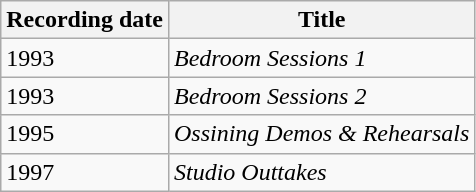<table class="wikitable">
<tr>
<th>Recording date</th>
<th>Title</th>
</tr>
<tr>
<td>1993</td>
<td><em>Bedroom Sessions 1</em></td>
</tr>
<tr>
<td>1993</td>
<td><em>Bedroom Sessions 2</em></td>
</tr>
<tr>
<td>1995</td>
<td><em>Ossining Demos & Rehearsals</em></td>
</tr>
<tr>
<td>1997</td>
<td><em>Studio Outtakes</em></td>
</tr>
</table>
